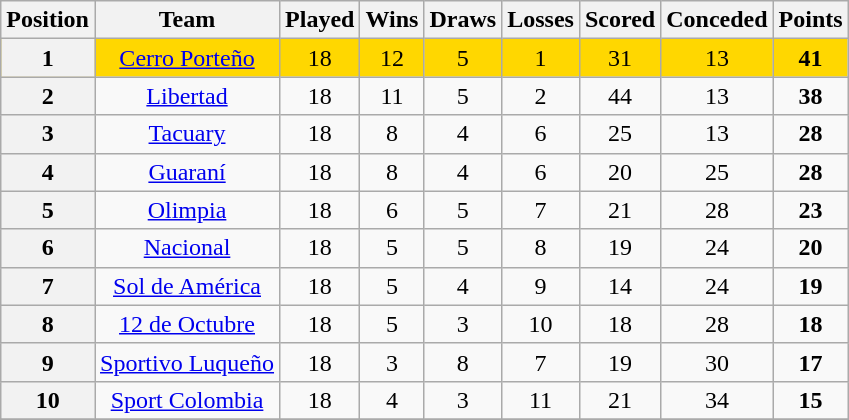<table class="wikitable" style="text-align:center">
<tr>
<th>Position</th>
<th>Team</th>
<th>Played</th>
<th>Wins</th>
<th>Draws</th>
<th>Losses</th>
<th>Scored</th>
<th>Conceded</th>
<th>Points</th>
</tr>
<tr bgcolor="gold">
<th>1</th>
<td><a href='#'>Cerro Porteño</a></td>
<td>18</td>
<td>12</td>
<td>5</td>
<td>1</td>
<td>31</td>
<td>13</td>
<td><strong>41</strong></td>
</tr>
<tr>
<th>2</th>
<td><a href='#'>Libertad</a></td>
<td>18</td>
<td>11</td>
<td>5</td>
<td>2</td>
<td>44</td>
<td>13</td>
<td><strong>38</strong></td>
</tr>
<tr>
<th>3</th>
<td><a href='#'>Tacuary</a></td>
<td>18</td>
<td>8</td>
<td>4</td>
<td>6</td>
<td>25</td>
<td>13</td>
<td><strong>28</strong></td>
</tr>
<tr>
<th>4</th>
<td><a href='#'>Guaraní</a></td>
<td>18</td>
<td>8</td>
<td>4</td>
<td>6</td>
<td>20</td>
<td>25</td>
<td><strong>28</strong></td>
</tr>
<tr>
<th>5</th>
<td><a href='#'>Olimpia</a></td>
<td>18</td>
<td>6</td>
<td>5</td>
<td>7</td>
<td>21</td>
<td>28</td>
<td><strong>23</strong></td>
</tr>
<tr>
<th>6</th>
<td><a href='#'>Nacional</a></td>
<td>18</td>
<td>5</td>
<td>5</td>
<td>8</td>
<td>19</td>
<td>24</td>
<td><strong>20</strong></td>
</tr>
<tr>
<th>7</th>
<td><a href='#'>Sol de América</a></td>
<td>18</td>
<td>5</td>
<td>4</td>
<td>9</td>
<td>14</td>
<td>24</td>
<td><strong>19</strong></td>
</tr>
<tr>
<th>8</th>
<td><a href='#'>12 de Octubre</a></td>
<td>18</td>
<td>5</td>
<td>3</td>
<td>10</td>
<td>18</td>
<td>28</td>
<td><strong>18</strong></td>
</tr>
<tr>
<th>9</th>
<td><a href='#'>Sportivo Luqueño</a></td>
<td>18</td>
<td>3</td>
<td>8</td>
<td>7</td>
<td>19</td>
<td>30</td>
<td><strong>17</strong></td>
</tr>
<tr>
<th>10</th>
<td><a href='#'>Sport Colombia</a></td>
<td>18</td>
<td>4</td>
<td>3</td>
<td>11</td>
<td>21</td>
<td>34</td>
<td><strong>15</strong></td>
</tr>
<tr>
</tr>
</table>
